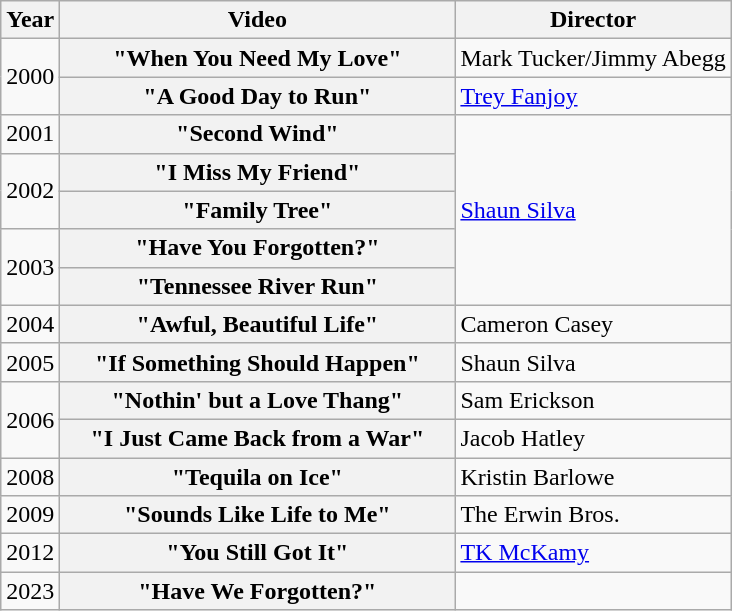<table class="wikitable plainrowheaders">
<tr>
<th>Year</th>
<th style="width:16em;">Video</th>
<th>Director</th>
</tr>
<tr>
<td rowspan="2">2000</td>
<th scope="row">"When You Need My Love"</th>
<td>Mark Tucker/Jimmy Abegg</td>
</tr>
<tr>
<th scope="row">"A Good Day to Run"</th>
<td><a href='#'>Trey Fanjoy</a></td>
</tr>
<tr>
<td>2001</td>
<th scope="row">"Second Wind"</th>
<td rowspan="5"><a href='#'>Shaun Silva</a></td>
</tr>
<tr>
<td rowspan="2">2002</td>
<th scope="row">"I Miss My Friend"</th>
</tr>
<tr>
<th scope="row">"Family Tree"</th>
</tr>
<tr>
<td rowspan="2">2003</td>
<th scope="row">"Have You Forgotten?"</th>
</tr>
<tr>
<th scope="row">"Tennessee River Run"</th>
</tr>
<tr>
<td>2004</td>
<th scope="row">"Awful, Beautiful Life"</th>
<td>Cameron Casey</td>
</tr>
<tr>
<td>2005</td>
<th scope="row">"If Something Should Happen"</th>
<td>Shaun Silva</td>
</tr>
<tr>
<td rowspan="2">2006</td>
<th scope="row">"Nothin' but a Love Thang"</th>
<td>Sam Erickson</td>
</tr>
<tr>
<th scope="row">"I Just Came Back from a War"</th>
<td>Jacob Hatley</td>
</tr>
<tr>
<td>2008</td>
<th scope="row">"Tequila on Ice"</th>
<td>Kristin Barlowe</td>
</tr>
<tr>
<td>2009</td>
<th scope="row">"Sounds Like Life to Me"</th>
<td>The Erwin Bros.</td>
</tr>
<tr>
<td>2012</td>
<th scope="row">"You Still Got It"</th>
<td><a href='#'>TK McKamy</a></td>
</tr>
<tr>
<td>2023</td>
<th scope="row">"Have We Forgotten?"</th>
<td></td>
</tr>
</table>
